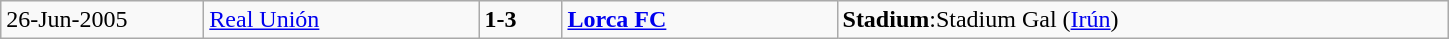<table class="wikitable">
<tr>
<td style="width:8em">26-Jun-2005</td>
<td style="width:11em"><a href='#'>Real Unión</a></td>
<td style="width:3em"><strong>1-3</strong></td>
<td style="width:11em"><strong><a href='#'>Lorca FC</a></strong></td>
<td style="width:25em"><strong>Stadium</strong>:Stadium Gal (<a href='#'>Irún</a>)</td>
</tr>
</table>
